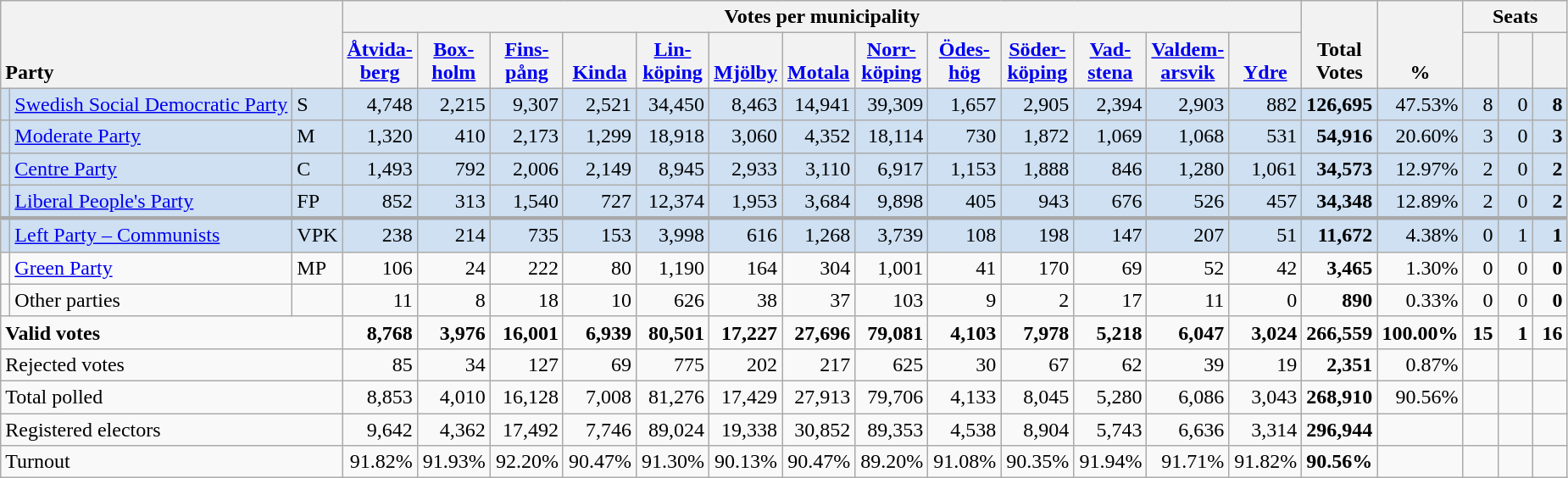<table class="wikitable" border="1" style="text-align:right;">
<tr>
<th style="text-align:left;" valign=bottom rowspan=2 colspan=3>Party</th>
<th colspan=13>Votes per municipality</th>
<th align=center valign=bottom rowspan=2 width="50">Total Votes</th>
<th align=center valign=bottom rowspan=2 width="50">%</th>
<th colspan=3>Seats</th>
</tr>
<tr>
<th align=center valign=bottom width="50"><a href='#'>Åtvida- berg</a></th>
<th align=center valign=bottom width="50"><a href='#'>Box- holm</a></th>
<th align=center valign=bottom width="50"><a href='#'>Fins- pång</a></th>
<th align=center valign=bottom width="50"><a href='#'>Kinda</a></th>
<th align=center valign=bottom width="50"><a href='#'>Lin- köping</a></th>
<th align=center valign=bottom width="50"><a href='#'>Mjölby</a></th>
<th align=center valign=bottom width="50"><a href='#'>Motala</a></th>
<th align=center valign=bottom width="50"><a href='#'>Norr- köping</a></th>
<th align=center valign=bottom width="50"><a href='#'>Ödes- hög</a></th>
<th align=center valign=bottom width="50"><a href='#'>Söder- köping</a></th>
<th align=center valign=bottom width="50"><a href='#'>Vad- stena</a></th>
<th align=center valign=bottom width="50"><a href='#'>Valdem- arsvik</a></th>
<th align=center valign=bottom width="50"><a href='#'>Ydre</a></th>
<th align=center valign=bottom width="20"><small></small></th>
<th align=center valign=bottom width="20"><small><a href='#'></a></small></th>
<th align=center valign=bottom width="20"><small></small></th>
</tr>
<tr style="background:#CEE0F2;">
<td></td>
<td align=left style="white-space: nowrap;"><a href='#'>Swedish Social Democratic Party</a></td>
<td align=left>S</td>
<td>4,748</td>
<td>2,215</td>
<td>9,307</td>
<td>2,521</td>
<td>34,450</td>
<td>8,463</td>
<td>14,941</td>
<td>39,309</td>
<td>1,657</td>
<td>2,905</td>
<td>2,394</td>
<td>2,903</td>
<td>882</td>
<td><strong>126,695</strong></td>
<td>47.53%</td>
<td>8</td>
<td>0</td>
<td><strong>8</strong></td>
</tr>
<tr style="background:#CEE0F2;">
<td></td>
<td align=left><a href='#'>Moderate Party</a></td>
<td align=left>M</td>
<td>1,320</td>
<td>410</td>
<td>2,173</td>
<td>1,299</td>
<td>18,918</td>
<td>3,060</td>
<td>4,352</td>
<td>18,114</td>
<td>730</td>
<td>1,872</td>
<td>1,069</td>
<td>1,068</td>
<td>531</td>
<td><strong>54,916</strong></td>
<td>20.60%</td>
<td>3</td>
<td>0</td>
<td><strong>3</strong></td>
</tr>
<tr style="background:#CEE0F2;">
<td></td>
<td align=left><a href='#'>Centre Party</a></td>
<td align=left>C</td>
<td>1,493</td>
<td>792</td>
<td>2,006</td>
<td>2,149</td>
<td>8,945</td>
<td>2,933</td>
<td>3,110</td>
<td>6,917</td>
<td>1,153</td>
<td>1,888</td>
<td>846</td>
<td>1,280</td>
<td>1,061</td>
<td><strong>34,573</strong></td>
<td>12.97%</td>
<td>2</td>
<td>0</td>
<td><strong>2</strong></td>
</tr>
<tr style="background:#CEE0F2;">
<td></td>
<td align=left><a href='#'>Liberal People's Party</a></td>
<td align=left>FP</td>
<td>852</td>
<td>313</td>
<td>1,540</td>
<td>727</td>
<td>12,374</td>
<td>1,953</td>
<td>3,684</td>
<td>9,898</td>
<td>405</td>
<td>943</td>
<td>676</td>
<td>526</td>
<td>457</td>
<td><strong>34,348</strong></td>
<td>12.89%</td>
<td>2</td>
<td>0</td>
<td><strong>2</strong></td>
</tr>
<tr style="background:#CEE0F2; border-top:3px solid darkgray;">
<td></td>
<td align=left><a href='#'>Left Party – Communists</a></td>
<td align=left>VPK</td>
<td>238</td>
<td>214</td>
<td>735</td>
<td>153</td>
<td>3,998</td>
<td>616</td>
<td>1,268</td>
<td>3,739</td>
<td>108</td>
<td>198</td>
<td>147</td>
<td>207</td>
<td>51</td>
<td><strong>11,672</strong></td>
<td>4.38%</td>
<td>0</td>
<td>1</td>
<td><strong>1</strong></td>
</tr>
<tr>
<td></td>
<td align=left><a href='#'>Green Party</a></td>
<td align=left>MP</td>
<td>106</td>
<td>24</td>
<td>222</td>
<td>80</td>
<td>1,190</td>
<td>164</td>
<td>304</td>
<td>1,001</td>
<td>41</td>
<td>170</td>
<td>69</td>
<td>52</td>
<td>42</td>
<td><strong>3,465</strong></td>
<td>1.30%</td>
<td>0</td>
<td>0</td>
<td><strong>0</strong></td>
</tr>
<tr>
<td></td>
<td align=left>Other parties</td>
<td></td>
<td>11</td>
<td>8</td>
<td>18</td>
<td>10</td>
<td>626</td>
<td>38</td>
<td>37</td>
<td>103</td>
<td>9</td>
<td>2</td>
<td>17</td>
<td>11</td>
<td>0</td>
<td><strong>890</strong></td>
<td>0.33%</td>
<td>0</td>
<td>0</td>
<td><strong>0</strong></td>
</tr>
<tr style="font-weight:bold">
<td align=left colspan=3>Valid votes</td>
<td>8,768</td>
<td>3,976</td>
<td>16,001</td>
<td>6,939</td>
<td>80,501</td>
<td>17,227</td>
<td>27,696</td>
<td>79,081</td>
<td>4,103</td>
<td>7,978</td>
<td>5,218</td>
<td>6,047</td>
<td>3,024</td>
<td>266,559</td>
<td>100.00%</td>
<td>15</td>
<td>1</td>
<td>16</td>
</tr>
<tr>
<td align=left colspan=3>Rejected votes</td>
<td>85</td>
<td>34</td>
<td>127</td>
<td>69</td>
<td>775</td>
<td>202</td>
<td>217</td>
<td>625</td>
<td>30</td>
<td>67</td>
<td>62</td>
<td>39</td>
<td>19</td>
<td><strong>2,351</strong></td>
<td>0.87%</td>
<td></td>
<td></td>
<td></td>
</tr>
<tr>
<td align=left colspan=3>Total polled</td>
<td>8,853</td>
<td>4,010</td>
<td>16,128</td>
<td>7,008</td>
<td>81,276</td>
<td>17,429</td>
<td>27,913</td>
<td>79,706</td>
<td>4,133</td>
<td>8,045</td>
<td>5,280</td>
<td>6,086</td>
<td>3,043</td>
<td><strong>268,910</strong></td>
<td>90.56%</td>
<td></td>
<td></td>
<td></td>
</tr>
<tr>
<td align=left colspan=3>Registered electors</td>
<td>9,642</td>
<td>4,362</td>
<td>17,492</td>
<td>7,746</td>
<td>89,024</td>
<td>19,338</td>
<td>30,852</td>
<td>89,353</td>
<td>4,538</td>
<td>8,904</td>
<td>5,743</td>
<td>6,636</td>
<td>3,314</td>
<td><strong>296,944</strong></td>
<td></td>
<td></td>
<td></td>
<td></td>
</tr>
<tr>
<td align=left colspan=3>Turnout</td>
<td>91.82%</td>
<td>91.93%</td>
<td>92.20%</td>
<td>90.47%</td>
<td>91.30%</td>
<td>90.13%</td>
<td>90.47%</td>
<td>89.20%</td>
<td>91.08%</td>
<td>90.35%</td>
<td>91.94%</td>
<td>91.71%</td>
<td>91.82%</td>
<td><strong>90.56%</strong></td>
<td></td>
<td></td>
<td></td>
<td></td>
</tr>
</table>
